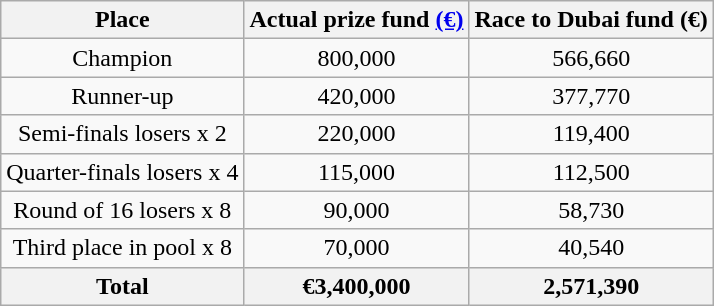<table class="wikitable" style="text-align:center">
<tr>
<th>Place</th>
<th>Actual prize fund <a href='#'>(€)</a></th>
<th>Race to Dubai fund (€)</th>
</tr>
<tr>
<td>Champion</td>
<td>800,000</td>
<td>566,660</td>
</tr>
<tr>
<td>Runner-up</td>
<td>420,000</td>
<td>377,770</td>
</tr>
<tr>
<td>Semi-finals losers x 2</td>
<td>220,000</td>
<td>119,400</td>
</tr>
<tr>
<td>Quarter-finals losers x 4</td>
<td>115,000</td>
<td>112,500</td>
</tr>
<tr>
<td>Round of 16 losers x 8</td>
<td>90,000</td>
<td>58,730</td>
</tr>
<tr>
<td>Third place in pool x 8</td>
<td>70,000</td>
<td>40,540</td>
</tr>
<tr>
<th>Total</th>
<th>€3,400,000</th>
<th>2,571,390</th>
</tr>
</table>
